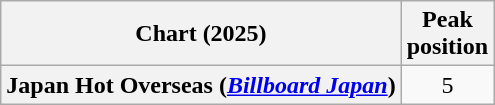<table class="wikitable sortable plainrowheaders" style="text-align:center">
<tr>
<th>Chart (2025)</th>
<th>Peak<br>position</th>
</tr>
<tr>
<th scope="row">Japan Hot Overseas (<em><a href='#'>Billboard Japan</a></em>)</th>
<td>5</td>
</tr>
</table>
